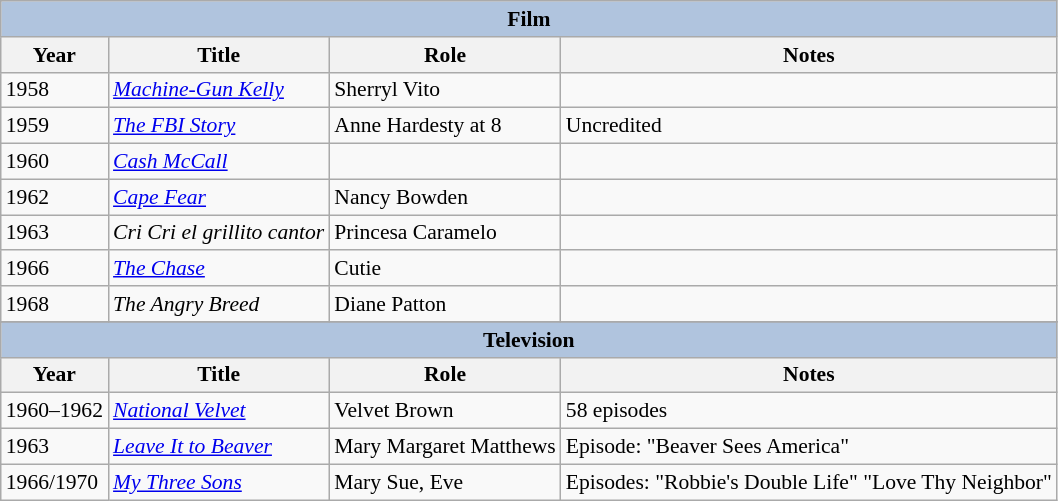<table class="wikitable" style="font-size: 90%;">
<tr>
<th colspan="4" style="background: LightSteelBlue;">Film</th>
</tr>
<tr>
<th>Year</th>
<th>Title</th>
<th>Role</th>
<th>Notes</th>
</tr>
<tr>
<td>1958</td>
<td><em><a href='#'>Machine-Gun Kelly</a></em></td>
<td>Sherryl Vito</td>
<td></td>
</tr>
<tr>
<td>1959</td>
<td><em><a href='#'>The FBI Story</a></em></td>
<td>Anne Hardesty at 8</td>
<td>Uncredited</td>
</tr>
<tr>
<td>1960</td>
<td><em><a href='#'>Cash McCall</a></em></td>
<td></td>
<td></td>
</tr>
<tr>
<td>1962</td>
<td><em><a href='#'>Cape Fear</a></em></td>
<td>Nancy Bowden</td>
<td></td>
</tr>
<tr>
<td>1963</td>
<td><em>Cri Cri el grillito cantor</em></td>
<td>Princesa Caramelo</td>
<td></td>
</tr>
<tr>
<td>1966</td>
<td><em><a href='#'>The Chase</a></em></td>
<td>Cutie</td>
<td></td>
</tr>
<tr>
<td>1968</td>
<td><em>The Angry Breed</em></td>
<td>Diane Patton</td>
<td></td>
</tr>
<tr>
</tr>
<tr>
<th colspan="4" style="background: LightSteelBlue;">Television</th>
</tr>
<tr>
<th>Year</th>
<th>Title</th>
<th>Role</th>
<th>Notes</th>
</tr>
<tr>
<td>1960–1962</td>
<td><em><a href='#'>National Velvet</a></em></td>
<td>Velvet Brown</td>
<td>58 episodes</td>
</tr>
<tr>
<td>1963</td>
<td><em><a href='#'>Leave It to Beaver</a></em></td>
<td>Mary Margaret Matthews</td>
<td>Episode: "Beaver Sees America"</td>
</tr>
<tr>
<td>1966/1970</td>
<td><em><a href='#'>My Three Sons</a></em></td>
<td>Mary Sue, Eve</td>
<td>Episodes: "Robbie's Double Life" "Love Thy Neighbor"</td>
</tr>
</table>
